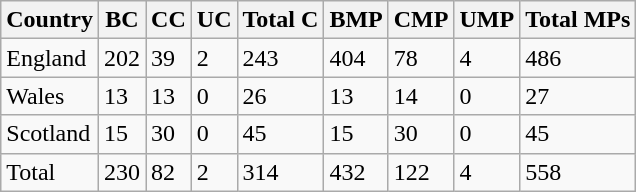<table class="wikitable">
<tr>
<th>Country</th>
<th>BC</th>
<th>CC</th>
<th>UC</th>
<th>Total C</th>
<th>BMP</th>
<th>CMP</th>
<th>UMP</th>
<th>Total MPs</th>
</tr>
<tr>
<td>England</td>
<td>202</td>
<td>39</td>
<td>2</td>
<td>243</td>
<td>404</td>
<td>78</td>
<td>4</td>
<td>486</td>
</tr>
<tr>
<td>Wales</td>
<td>13</td>
<td>13</td>
<td>0</td>
<td>26</td>
<td>13</td>
<td>14</td>
<td>0</td>
<td>27</td>
</tr>
<tr>
<td>Scotland</td>
<td>15</td>
<td>30</td>
<td>0</td>
<td>45</td>
<td>15</td>
<td>30</td>
<td>0</td>
<td>45</td>
</tr>
<tr>
<td>Total</td>
<td>230</td>
<td>82</td>
<td>2</td>
<td>314</td>
<td>432</td>
<td>122</td>
<td>4</td>
<td>558</td>
</tr>
</table>
